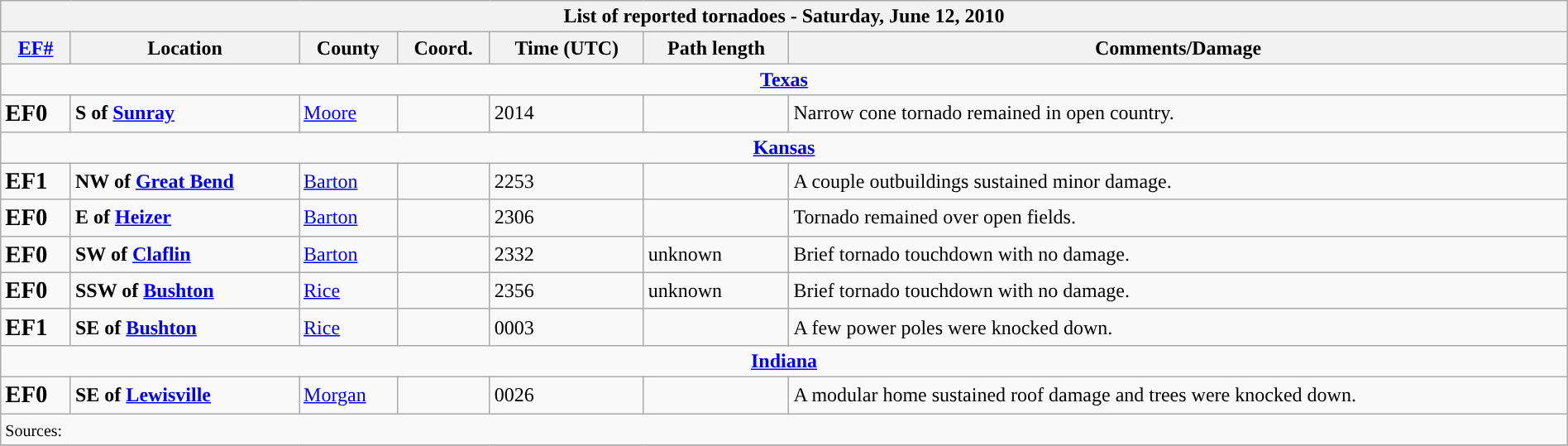<table class="wikitable collapsible" width="100%">
<tr>
<th colspan="7">List of reported tornadoes - Saturday, June 12, 2010</th>
</tr>
<tr>
<th><a href='#'>EF#</a></th>
<th>Location</th>
<th>County</th>
<th>Coord.</th>
<th>Time (UTC)</th>
<th>Path length</th>
<th>Comments/Damage</th>
</tr>
<tr>
<td colspan="7" align=center><strong><a href='#'>Texas</a></strong></td>
</tr>
<tr>
<td><big><strong>EF0</strong></big></td>
<td><strong>S of <a href='#'>Sunray</a></strong></td>
<td><a href='#'>Moore</a></td>
<td></td>
<td>2014</td>
<td></td>
<td>Narrow cone tornado remained in open country.</td>
</tr>
<tr>
<td colspan="7" align=center><strong><a href='#'>Kansas</a></strong></td>
</tr>
<tr>
<td><big><strong>EF1</strong></big></td>
<td><strong>NW of <a href='#'>Great Bend</a></strong></td>
<td><a href='#'>Barton</a></td>
<td></td>
<td>2253</td>
<td></td>
<td>A couple outbuildings sustained minor damage.</td>
</tr>
<tr>
<td><big><strong>EF0</strong></big></td>
<td><strong>E of <a href='#'>Heizer</a></strong></td>
<td><a href='#'>Barton</a></td>
<td></td>
<td>2306</td>
<td></td>
<td>Tornado remained over open fields.</td>
</tr>
<tr>
<td><big><strong>EF0</strong></big></td>
<td><strong>SW of <a href='#'>Claflin</a></strong></td>
<td><a href='#'>Barton</a></td>
<td></td>
<td>2332</td>
<td>unknown</td>
<td>Brief tornado touchdown with no damage.</td>
</tr>
<tr>
<td><big><strong>EF0</strong></big></td>
<td><strong>SSW of <a href='#'>Bushton</a></strong></td>
<td><a href='#'>Rice</a></td>
<td></td>
<td>2356</td>
<td>unknown</td>
<td>Brief tornado touchdown with no damage.</td>
</tr>
<tr>
<td><big><strong>EF1</strong></big></td>
<td><strong>SE of <a href='#'>Bushton</a></strong></td>
<td><a href='#'>Rice</a></td>
<td></td>
<td>0003</td>
<td></td>
<td>A few power poles were knocked down.</td>
</tr>
<tr>
<td colspan="7" align=center><strong><a href='#'>Indiana</a></strong></td>
</tr>
<tr>
<td><big><strong>EF0</strong></big></td>
<td><strong>SE of <a href='#'>Lewisville</a></strong></td>
<td><a href='#'>Morgan</a></td>
<td></td>
<td>0026</td>
<td></td>
<td>A modular home sustained roof damage and trees were knocked down.</td>
</tr>
<tr>
<td colspan="7"><small>Sources: </small></td>
</tr>
<tr>
</tr>
</table>
